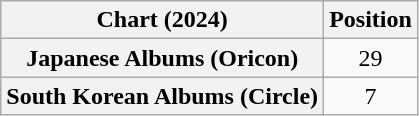<table class="wikitable sortable plainrowheaders" style="text-align:center">
<tr>
<th scope="col">Chart (2024)</th>
<th scope="col">Position</th>
</tr>
<tr>
<th scope="row">Japanese Albums (Oricon)</th>
<td>29</td>
</tr>
<tr>
<th scope="row">South Korean Albums (Circle)</th>
<td>7</td>
</tr>
</table>
